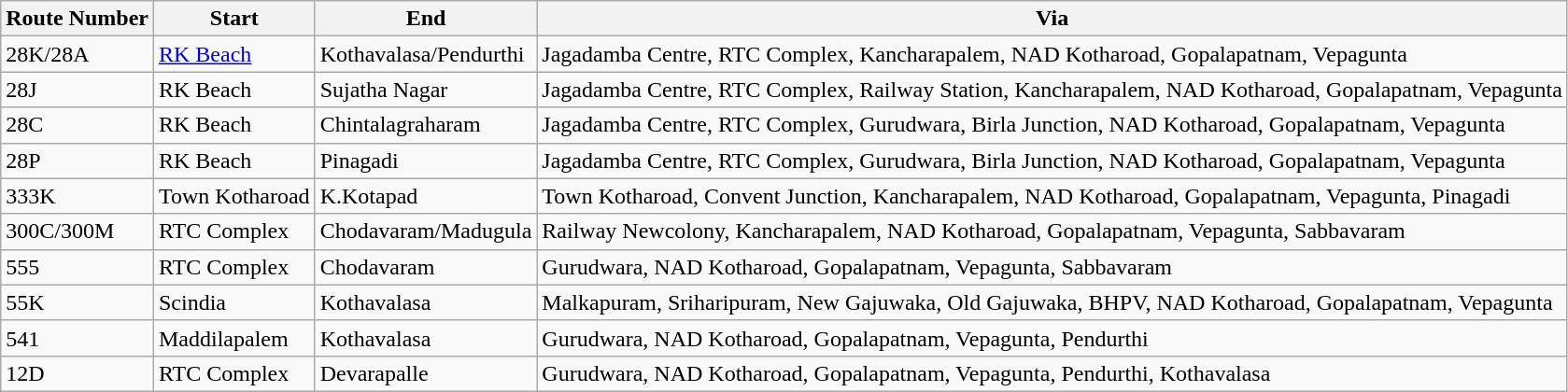<table class="sortable wikitable">
<tr>
<th>Route Number</th>
<th>Start</th>
<th>End</th>
<th>Via</th>
</tr>
<tr>
<td>28K/28A</td>
<td><a href='#'>RK Beach</a></td>
<td>Kothavalasa/Pendurthi</td>
<td>Jagadamba Centre, RTC Complex, Kancharapalem, NAD Kotharoad, Gopalapatnam, Vepagunta</td>
</tr>
<tr>
<td>28J</td>
<td>RK Beach</td>
<td>Sujatha Nagar</td>
<td>Jagadamba Centre, RTC Complex, Railway Station, Kancharapalem, NAD Kotharoad, Gopalapatnam, Vepagunta</td>
</tr>
<tr>
<td>28C</td>
<td>RK Beach</td>
<td>Chintalagraharam</td>
<td>Jagadamba Centre, RTC Complex, Gurudwara, Birla Junction, NAD Kotharoad, Gopalapatnam, Vepagunta</td>
</tr>
<tr>
<td>28P</td>
<td>RK Beach</td>
<td>Pinagadi</td>
<td>Jagadamba Centre, RTC Complex, Gurudwara, Birla Junction, NAD Kotharoad, Gopalapatnam, Vepagunta</td>
</tr>
<tr>
<td>333K</td>
<td>Town Kotharoad</td>
<td>K.Kotapad</td>
<td>Town Kotharoad, Convent Junction, Kancharapalem, NAD Kotharoad, Gopalapatnam, Vepagunta, Pinagadi</td>
</tr>
<tr>
<td>300C/300M</td>
<td>RTC Complex</td>
<td>Chodavaram/Madugula</td>
<td>Railway Newcolony, Kancharapalem, NAD Kotharoad, Gopalapatnam, Vepagunta, Sabbavaram</td>
</tr>
<tr>
<td>555</td>
<td>RTC Complex</td>
<td>Chodavaram</td>
<td>Gurudwara, NAD Kotharoad, Gopalapatnam, Vepagunta, Sabbavaram</td>
</tr>
<tr>
<td>55K</td>
<td>Scindia</td>
<td>Kothavalasa</td>
<td>Malkapuram, Sriharipuram, New Gajuwaka, Old Gajuwaka, BHPV, NAD Kotharoad, Gopalapatnam, Vepagunta</td>
</tr>
<tr>
<td>541</td>
<td>Maddilapalem</td>
<td>Kothavalasa</td>
<td>Gurudwara, NAD Kotharoad, Gopalapatnam, Vepagunta, Pendurthi</td>
</tr>
<tr>
<td>12D</td>
<td>RTC Complex</td>
<td>Devarapalle</td>
<td>Gurudwara, NAD Kotharoad, Gopalapatnam, Vepagunta, Pendurthi, Kothavalasa</td>
</tr>
</table>
